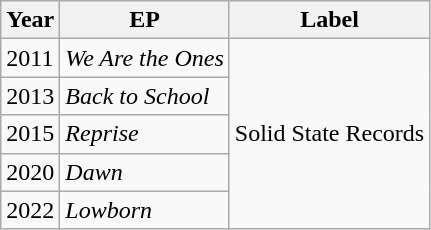<table class="wikitable">
<tr>
<th>Year</th>
<th>EP</th>
<th>Label</th>
</tr>
<tr>
<td>2011</td>
<td><em>We Are the Ones</em></td>
<td rowspan="5">Solid State Records</td>
</tr>
<tr>
<td>2013</td>
<td><em>Back to School</em></td>
</tr>
<tr>
<td>2015</td>
<td><em>Reprise</em></td>
</tr>
<tr>
<td>2020</td>
<td><em>Dawn</em></td>
</tr>
<tr>
<td>2022</td>
<td><em>Lowborn</em></td>
</tr>
</table>
